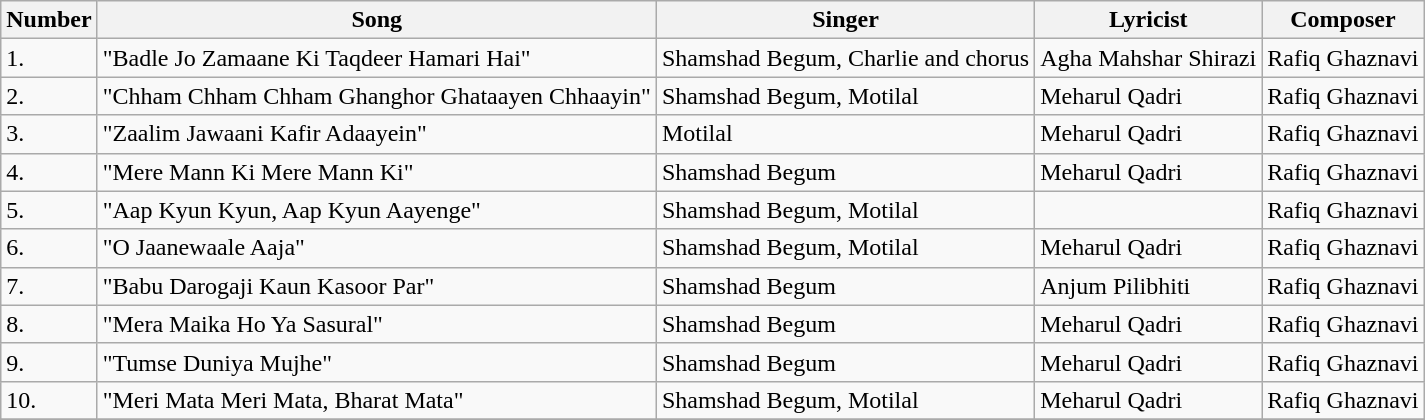<table class="wikitable">
<tr>
<th>Number</th>
<th>Song</th>
<th>Singer</th>
<th>Lyricist</th>
<th>Composer</th>
</tr>
<tr>
<td>1.</td>
<td>"Badle Jo Zamaane Ki Taqdeer Hamari  Hai"</td>
<td>Shamshad Begum, Charlie and  chorus</td>
<td>Agha Mahshar Shirazi</td>
<td>Rafiq Ghaznavi</td>
</tr>
<tr>
<td>2.</td>
<td>"Chham Chham Chham Ghanghor Ghataayen Chhaayin"</td>
<td>Shamshad Begum, Motilal</td>
<td>Meharul Qadri</td>
<td>Rafiq Ghaznavi</td>
</tr>
<tr>
<td>3.</td>
<td>"Zaalim Jawaani Kafir Adaayein"</td>
<td>Motilal</td>
<td>Meharul Qadri</td>
<td>Rafiq Ghaznavi</td>
</tr>
<tr>
<td>4.</td>
<td>"Mere Mann Ki Mere Mann Ki"</td>
<td>Shamshad Begum</td>
<td>Meharul Qadri</td>
<td>Rafiq Ghaznavi</td>
</tr>
<tr>
<td>5.</td>
<td>"Aap Kyun Kyun, Aap Kyun Aayenge"</td>
<td>Shamshad Begum, Motilal</td>
<td></td>
<td>Rafiq Ghaznavi</td>
</tr>
<tr>
<td>6.</td>
<td>"O Jaanewaale Aaja"</td>
<td>Shamshad Begum, Motilal</td>
<td>Meharul Qadri</td>
<td>Rafiq Ghaznavi</td>
</tr>
<tr>
<td>7.</td>
<td>"Babu Darogaji Kaun Kasoor Par"</td>
<td>Shamshad Begum</td>
<td>Anjum Pilibhiti</td>
<td>Rafiq Ghaznavi</td>
</tr>
<tr>
<td>8.</td>
<td>"Mera Maika Ho Ya Sasural"</td>
<td>Shamshad Begum</td>
<td>Meharul Qadri</td>
<td>Rafiq Ghaznavi</td>
</tr>
<tr>
<td>9.</td>
<td>"Tumse Duniya Mujhe"</td>
<td>Shamshad Begum</td>
<td>Meharul Qadri</td>
<td>Rafiq Ghaznavi</td>
</tr>
<tr>
<td>10.</td>
<td>"Meri Mata Meri Mata, Bharat Mata"</td>
<td>Shamshad Begum, Motilal</td>
<td>Meharul Qadri</td>
<td>Rafiq Ghaznavi</td>
</tr>
<tr>
</tr>
</table>
